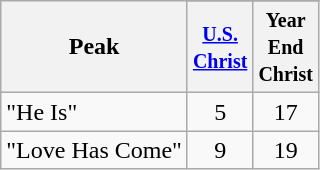<table class="wikitable">
<tr>
<th rowspan="2">Peak</th>
</tr>
<tr>
<th width="25"><small><a href='#'>U.S.<br>Christ</a></small></th>
<th width="25"><small>Year<br>End<br>Christ</small></th>
</tr>
<tr>
<td>"He Is"</td>
<td style="text-align:center;">5</td>
<td style="text-align:center;">17</td>
</tr>
<tr>
<td>"Love Has Come"</td>
<td style="text-align:center;">9</td>
<td style="text-align:center;">19</td>
</tr>
</table>
